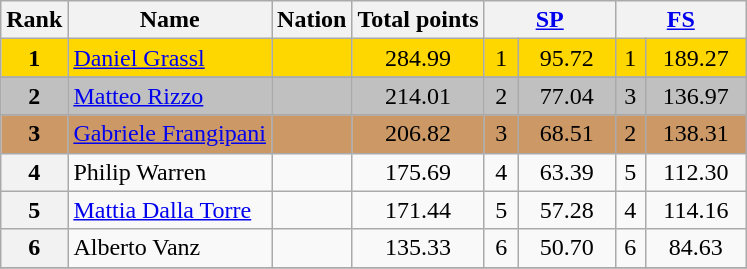<table class="wikitable sortable">
<tr>
<th>Rank</th>
<th>Name</th>
<th>Nation</th>
<th>Total points</th>
<th colspan="2" width="80px"><a href='#'>SP</a></th>
<th colspan="2" width="80px"><a href='#'>FS</a></th>
</tr>
<tr bgcolor="gold">
<td align="center"><strong>1</strong></td>
<td><a href='#'>Daniel Grassl</a></td>
<td></td>
<td align="center">284.99</td>
<td align="center">1</td>
<td align="center">95.72</td>
<td align="center">1</td>
<td align="center">189.27</td>
</tr>
<tr>
</tr>
<tr bgcolor="silver">
<td align="center"><strong>2</strong></td>
<td><a href='#'>Matteo Rizzo</a></td>
<td></td>
<td align="center">214.01</td>
<td align="center">2</td>
<td align="center">77.04</td>
<td align="center">3</td>
<td align="center">136.97</td>
</tr>
<tr>
</tr>
<tr bgcolor="cc9966">
<td align="center"><strong>3</strong></td>
<td><a href='#'>Gabriele Frangipani</a></td>
<td></td>
<td align="center">206.82</td>
<td align="center">3</td>
<td align="center">68.51</td>
<td align="center">2</td>
<td align="center">138.31</td>
</tr>
<tr>
<th>4</th>
<td>Philip Warren</td>
<td></td>
<td align="center">175.69</td>
<td align="center">4</td>
<td align="center">63.39</td>
<td align="center">5</td>
<td align="center">112.30</td>
</tr>
<tr>
<th>5</th>
<td><a href='#'>Mattia Dalla Torre</a></td>
<td></td>
<td align="center">171.44</td>
<td align="center">5</td>
<td align="center">57.28</td>
<td align="center">4</td>
<td align="center">114.16</td>
</tr>
<tr>
<th>6</th>
<td>Alberto Vanz</td>
<td></td>
<td align="center">135.33</td>
<td align="center">6</td>
<td align="center">50.70</td>
<td align="center">6</td>
<td align="center">84.63</td>
</tr>
<tr>
</tr>
</table>
